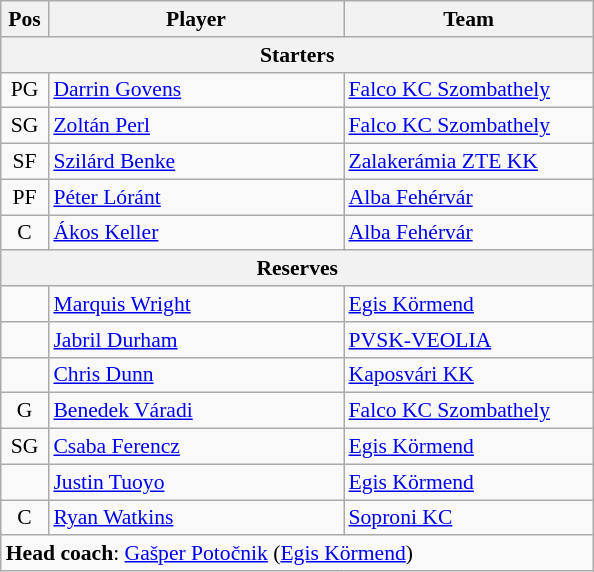<table class="wikitable" style="text-align:center; font-size:90%;">
<tr>
<th scope="col" style="width:25px;">Pos</th>
<th scope="col" style="width:190px;">Player</th>
<th scope="col" style="width:160px;">Team</th>
</tr>
<tr>
<th scope="col" colspan="5">Starters</th>
</tr>
<tr>
<td>PG</td>
<td style="text-align:left"> <a href='#'>Darrin Govens</a></td>
<td style="text-align:left"><a href='#'>Falco KC Szombathely</a></td>
</tr>
<tr>
<td>SG</td>
<td style="text-align:left"> <a href='#'>Zoltán Perl</a></td>
<td style="text-align:left"><a href='#'>Falco KC Szombathely</a></td>
</tr>
<tr>
<td>SF</td>
<td style="text-align:left"> <a href='#'>Szilárd Benke</a></td>
<td style="text-align:left"><a href='#'>Zalakerámia ZTE KK</a></td>
</tr>
<tr>
<td>PF</td>
<td style="text-align:left"> <a href='#'>Péter Lóránt</a></td>
<td style="text-align:left"><a href='#'>Alba Fehérvár</a></td>
</tr>
<tr>
<td>C</td>
<td style="text-align:left"> <a href='#'>Ákos Keller</a></td>
<td style="text-align:left"><a href='#'>Alba Fehérvár</a></td>
</tr>
<tr>
<th scope="col" colspan="5">Reserves</th>
</tr>
<tr>
<td></td>
<td style="text-align:left"> <a href='#'>Marquis Wright</a></td>
<td style="text-align:left"><a href='#'>Egis Körmend</a></td>
</tr>
<tr>
<td></td>
<td style="text-align:left"> <a href='#'>Jabril Durham</a></td>
<td style="text-align:left"><a href='#'>PVSK-VEOLIA</a></td>
</tr>
<tr>
<td></td>
<td style="text-align:left"> <a href='#'>Chris Dunn</a></td>
<td style="text-align:left"><a href='#'>Kaposvári KK</a></td>
</tr>
<tr>
<td>G</td>
<td style="text-align:left"> <a href='#'>Benedek Váradi</a></td>
<td style="text-align:left"><a href='#'>Falco KC Szombathely</a></td>
</tr>
<tr>
<td>SG</td>
<td style="text-align:left"> <a href='#'>Csaba Ferencz</a></td>
<td style="text-align:left"><a href='#'>Egis Körmend</a></td>
</tr>
<tr>
<td></td>
<td style="text-align:left"> <a href='#'>Justin Tuoyo</a></td>
<td style="text-align:left"><a href='#'>Egis Körmend</a></td>
</tr>
<tr>
<td>C</td>
<td style="text-align:left"> <a href='#'>Ryan Watkins</a></td>
<td style="text-align:left"><a href='#'>Soproni KC</a></td>
</tr>
<tr>
<td style="text-align:left" colspan="5"><strong>Head coach</strong>:  <a href='#'>Gašper Potočnik</a> (<a href='#'>Egis Körmend</a>)</td>
</tr>
</table>
